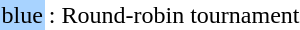<table>
<tr>
<td bgcolor=#A8D3FF>blue</td>
<td>: Round-robin tournament</td>
</tr>
</table>
